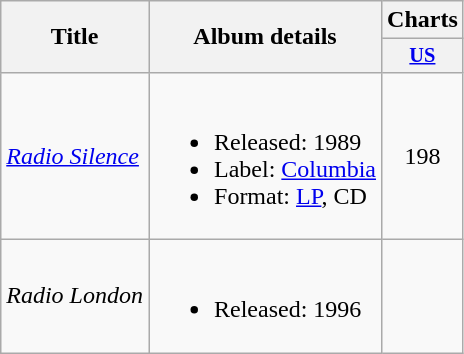<table class="wikitable">
<tr>
<th rowspan="2">Title</th>
<th rowspan="2">Album details</th>
<th>Charts</th>
</tr>
<tr>
<th style="width:3em;font-size:85%;"><a href='#'>US</a></th>
</tr>
<tr>
<td><em><a href='#'>Radio Silence</a></em></td>
<td><br><ul><li>Released: 1989</li><li>Label: <a href='#'>Columbia</a></li><li>Format: <a href='#'>LP</a>, CD</li></ul></td>
<td style="text-align:center;">198</td>
</tr>
<tr>
<td><em>Radio London</em></td>
<td><br><ul><li>Released: 1996</li></ul></td>
<td style="text-align:center;"></td>
</tr>
</table>
